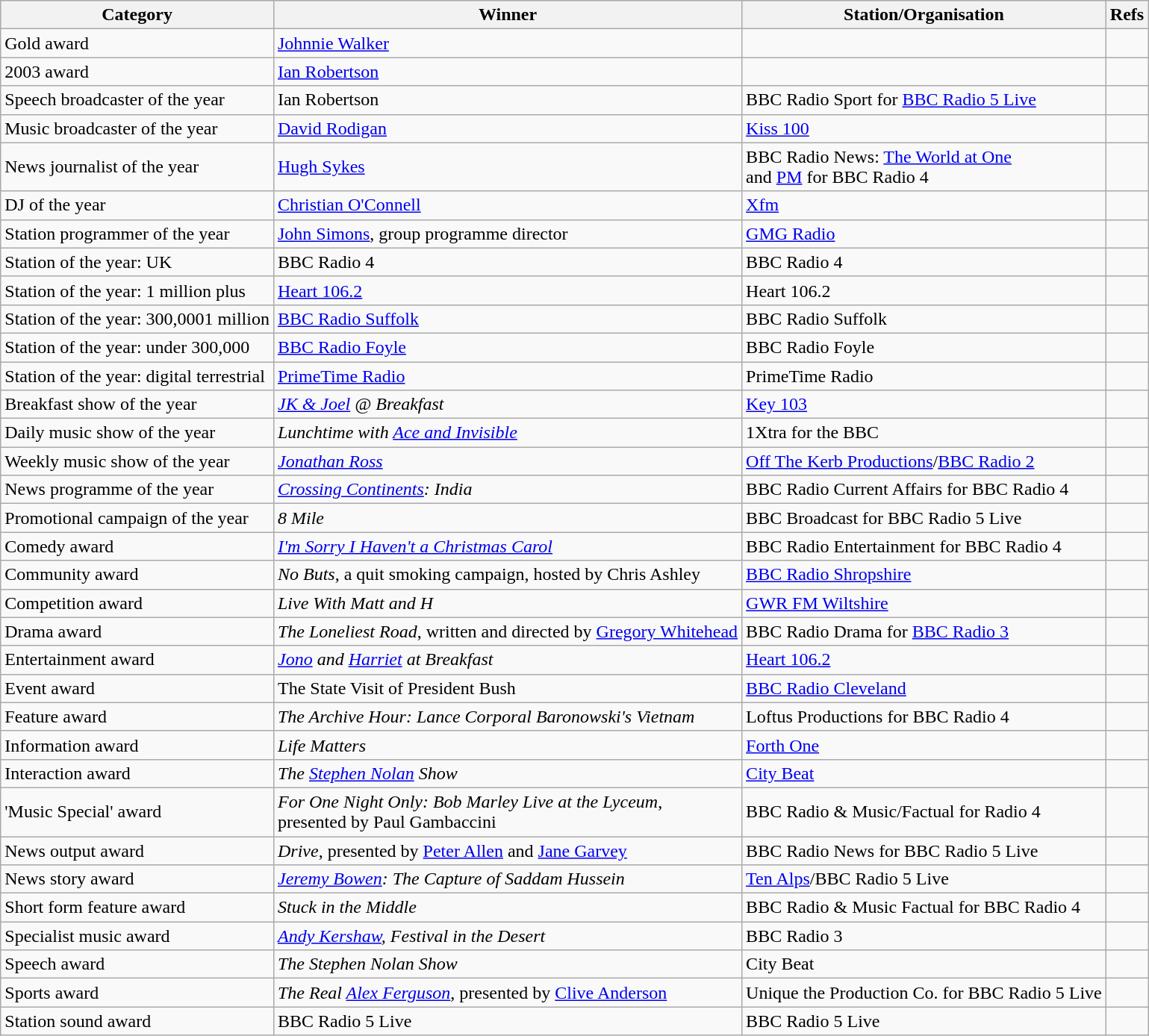<table class="wikitable sortable">
<tr>
<th class=unsortable>Category</th>
<th class=unsortable>Winner</th>
<th>Station/Organisation</th>
<th class=unsortable>Refs</th>
</tr>
<tr>
<td>Gold award</td>
<td><a href='#'>Johnnie Walker</a></td>
<td></td>
<td></td>
</tr>
<tr>
<td>2003 award</td>
<td><a href='#'>Ian Robertson</a></td>
<td></td>
<td></td>
</tr>
<tr>
<td>Speech broadcaster of the year</td>
<td>Ian Robertson</td>
<td>BBC Radio Sport for <a href='#'>BBC Radio 5 Live</a></td>
<td></td>
</tr>
<tr>
<td>Music broadcaster of the year</td>
<td><a href='#'>David Rodigan</a></td>
<td><a href='#'>Kiss 100</a></td>
<td></td>
</tr>
<tr>
<td>News journalist of the year</td>
<td><a href='#'>Hugh Sykes</a></td>
<td>BBC Radio News: <a href='#'>The World at One</a><br>and <a href='#'>PM</a> for BBC Radio 4</td>
<td></td>
</tr>
<tr>
<td>DJ of the year</td>
<td><a href='#'>Christian O'Connell</a></td>
<td><a href='#'>Xfm</a></td>
<td></td>
</tr>
<tr>
<td>Station programmer of the year</td>
<td><a href='#'>John Simons</a>, group programme director</td>
<td><a href='#'>GMG Radio</a></td>
<td></td>
</tr>
<tr>
<td>Station of the year: UK</td>
<td>BBC Radio 4</td>
<td>BBC Radio 4</td>
<td></td>
</tr>
<tr>
<td>Station of the year: 1 million plus</td>
<td><a href='#'>Heart 106.2</a></td>
<td>Heart 106.2</td>
<td></td>
</tr>
<tr>
<td>Station of the year: 300,0001 million</td>
<td><a href='#'>BBC Radio Suffolk</a></td>
<td>BBC Radio Suffolk</td>
<td></td>
</tr>
<tr>
<td>Station of the year: under 300,000</td>
<td><a href='#'>BBC Radio Foyle</a></td>
<td>BBC Radio Foyle</td>
<td></td>
</tr>
<tr>
<td>Station of the year: digital terrestrial</td>
<td><a href='#'>PrimeTime Radio</a></td>
<td>PrimeTime Radio</td>
<td></td>
</tr>
<tr>
<td>Breakfast show of the year</td>
<td><em><a href='#'>JK & Joel</a> @ Breakfast</em></td>
<td><a href='#'>Key 103</a></td>
<td></td>
</tr>
<tr>
<td>Daily music show of the year</td>
<td><em>Lunchtime with <a href='#'>Ace and Invisible</a></em></td>
<td>1Xtra for the BBC</td>
<td></td>
</tr>
<tr>
<td>Weekly music show of the year</td>
<td><em><a href='#'>Jonathan Ross</a></em></td>
<td><a href='#'>Off The Kerb Productions</a>/<a href='#'>BBC Radio 2</a></td>
<td></td>
</tr>
<tr>
<td>News programme of the year</td>
<td><em><a href='#'>Crossing Continents</a>: India</em></td>
<td>BBC Radio Current Affairs for BBC Radio 4</td>
<td></td>
</tr>
<tr>
<td>Promotional campaign of the year</td>
<td><em>8 Mile</em></td>
<td>BBC Broadcast for BBC Radio 5 Live</td>
<td></td>
</tr>
<tr>
<td>Comedy award</td>
<td><em><a href='#'>I'm Sorry I Haven't a Christmas Carol</a></em></td>
<td>BBC Radio Entertainment for BBC Radio 4</td>
<td></td>
</tr>
<tr>
<td>Community award</td>
<td><em>No Buts</em>, a quit smoking campaign, hosted by Chris Ashley</td>
<td><a href='#'>BBC Radio Shropshire</a></td>
<td></td>
</tr>
<tr>
<td>Competition award</td>
<td><em>Live With Matt and H</em></td>
<td><a href='#'>GWR FM Wiltshire</a></td>
<td></td>
</tr>
<tr>
<td>Drama award</td>
<td><em>The Loneliest Road</em>, written and directed by <a href='#'>Gregory Whitehead</a></td>
<td>BBC Radio Drama for <a href='#'>BBC Radio 3</a></td>
<td></td>
</tr>
<tr>
<td>Entertainment award</td>
<td><em><a href='#'>Jono</a> and <a href='#'>Harriet</a> at Breakfast</em></td>
<td><a href='#'>Heart 106.2</a></td>
<td></td>
</tr>
<tr>
<td>Event award</td>
<td>The State Visit of President Bush</td>
<td><a href='#'>BBC Radio Cleveland</a></td>
<td></td>
</tr>
<tr>
<td>Feature award</td>
<td><em>The Archive Hour: Lance Corporal Baronowski's Vietnam</em></td>
<td>Loftus Productions for BBC Radio 4</td>
<td></td>
</tr>
<tr>
<td>Information award</td>
<td><em>Life Matters</em></td>
<td><a href='#'>Forth One</a></td>
<td></td>
</tr>
<tr>
<td>Interaction award</td>
<td><em>The <a href='#'>Stephen Nolan</a> Show</em></td>
<td><a href='#'>City Beat</a></td>
<td></td>
</tr>
<tr>
<td>'Music Special' award</td>
<td><em>For One Night Only: Bob Marley Live at the Lyceum</em>,<br>presented by Paul Gambaccini</td>
<td>BBC Radio & Music/Factual for Radio 4</td>
<td></td>
</tr>
<tr>
<td>News output award</td>
<td><em>Drive</em>, presented by <a href='#'>Peter Allen</a> and <a href='#'>Jane Garvey</a></td>
<td>BBC Radio News for BBC Radio 5 Live</td>
<td></td>
</tr>
<tr>
<td>News story award</td>
<td><em><a href='#'>Jeremy Bowen</a>: The Capture of Saddam Hussein</em></td>
<td><a href='#'>Ten Alps</a>/BBC Radio 5 Live</td>
<td></td>
</tr>
<tr>
<td>Short form feature award</td>
<td><em>Stuck in the Middle</em></td>
<td>BBC Radio & Music Factual for BBC Radio 4</td>
<td></td>
</tr>
<tr>
<td>Specialist music award</td>
<td><em><a href='#'>Andy Kershaw</a>, Festival in the Desert</em></td>
<td>BBC Radio 3</td>
<td></td>
</tr>
<tr>
<td>Speech award</td>
<td><em>The Stephen Nolan Show</em></td>
<td>City Beat</td>
<td></td>
</tr>
<tr>
<td>Sports award</td>
<td><em>The Real <a href='#'>Alex Ferguson</a></em>, presented by <a href='#'>Clive Anderson</a></td>
<td>Unique the Production Co. for BBC Radio 5 Live</td>
<td></td>
</tr>
<tr>
<td>Station sound award</td>
<td>BBC Radio 5 Live</td>
<td>BBC Radio 5 Live</td>
<td></td>
</tr>
</table>
